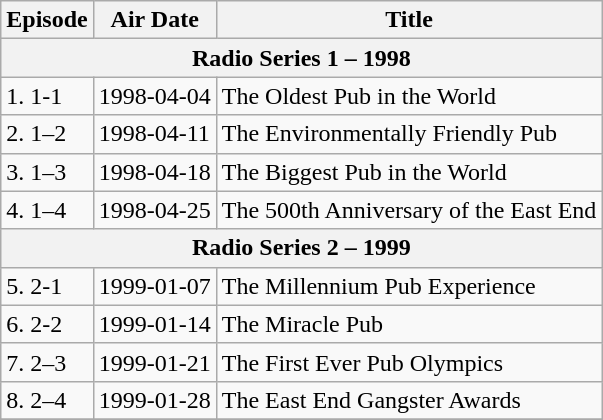<table class="wikitable">
<tr>
<th>Episode</th>
<th>Air Date</th>
<th>Title</th>
</tr>
<tr>
<th colspan=3>Radio Series 1 – 1998</th>
</tr>
<tr>
<td>1.  1-1</td>
<td>1998-04-04</td>
<td>The Oldest Pub in the World</td>
</tr>
<tr>
<td>2. 1–2</td>
<td>1998-04-11</td>
<td>The Environmentally Friendly Pub</td>
</tr>
<tr>
<td>3. 1–3</td>
<td>1998-04-18</td>
<td>The Biggest Pub in the World</td>
</tr>
<tr>
<td>4. 1–4</td>
<td>1998-04-25</td>
<td>The 500th Anniversary of the East End</td>
</tr>
<tr>
<th colspan=3>Radio Series 2 – 1999</th>
</tr>
<tr>
<td>5.  2-1</td>
<td>1999-01-07</td>
<td>The Millennium Pub Experience</td>
</tr>
<tr>
<td>6. 2-2</td>
<td>1999-01-14</td>
<td>The Miracle Pub</td>
</tr>
<tr>
<td>7. 2–3</td>
<td>1999-01-21</td>
<td>The First Ever Pub Olympics</td>
</tr>
<tr>
<td>8. 2–4</td>
<td>1999-01-28</td>
<td>The East End Gangster Awards</td>
</tr>
<tr>
</tr>
</table>
